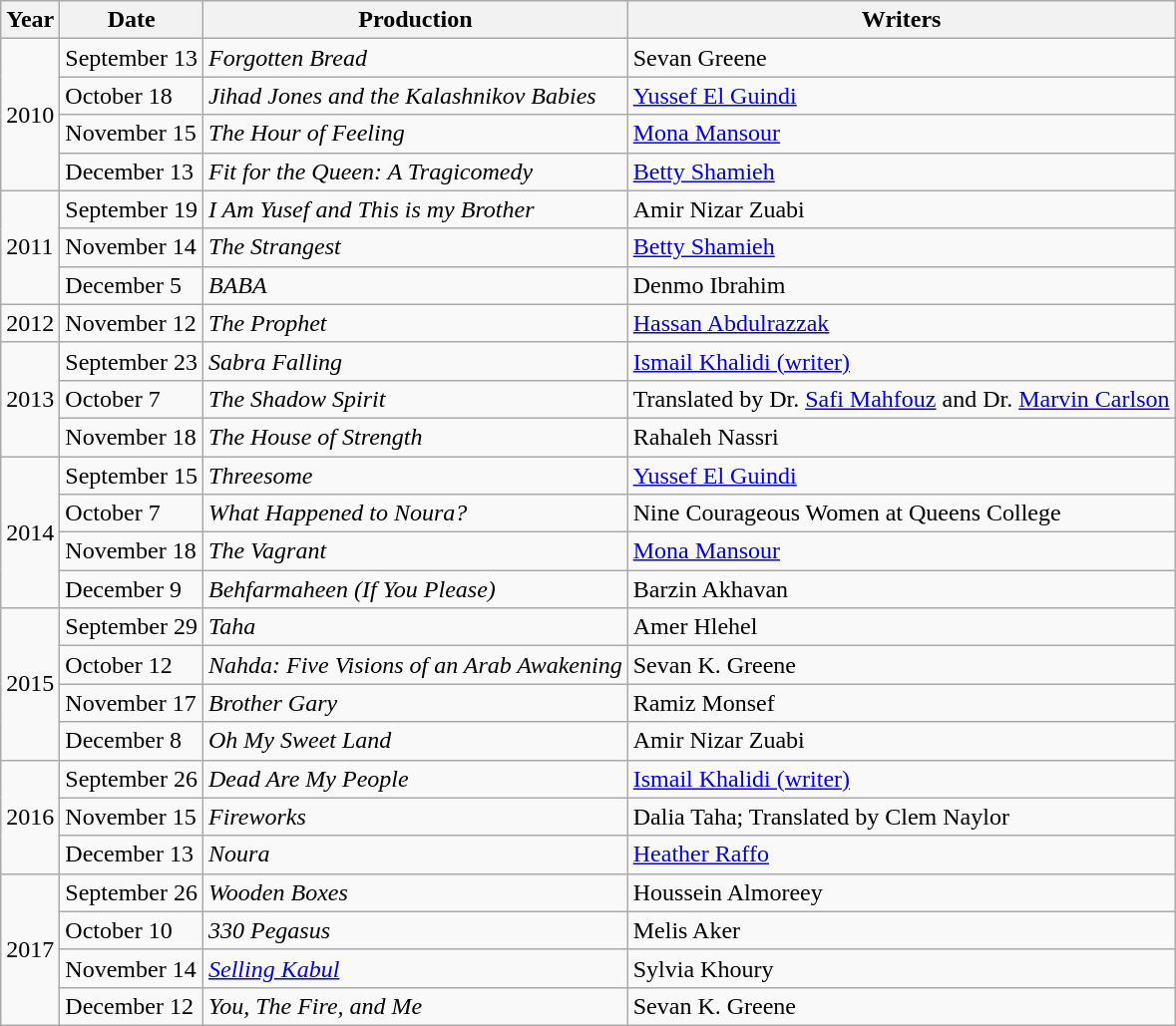<table class="wikitable">
<tr>
<th>Year</th>
<th>Date</th>
<th>Production</th>
<th>Writers</th>
</tr>
<tr>
<td rowspan="4">2010</td>
<td>September 13</td>
<td><em>Forgotten Bread</em></td>
<td>Sevan Greene</td>
</tr>
<tr>
<td>October 18</td>
<td><em>Jihad Jones and the Kalashnikov Babies</em></td>
<td><a href='#'>Yussef El Guindi</a></td>
</tr>
<tr>
<td>November 15</td>
<td><em>The Hour of Feeling</em></td>
<td><a href='#'>Mona Mansour</a></td>
</tr>
<tr>
<td>December 13</td>
<td><em>Fit for the Queen: A Tragicomedy</em></td>
<td><a href='#'>Betty Shamieh</a></td>
</tr>
<tr>
<td rowspan="3">2011</td>
<td>September 19</td>
<td><em>I Am Yusef and This is my Brother</em></td>
<td>Amir Nizar Zuabi</td>
</tr>
<tr>
<td>November 14</td>
<td><em>The Strangest</em></td>
<td><a href='#'>Betty Shamieh</a></td>
</tr>
<tr>
<td>December 5</td>
<td><em>BABA</em></td>
<td>Denmo Ibrahim</td>
</tr>
<tr>
<td>2012</td>
<td>November 12</td>
<td><em>The Prophet</em></td>
<td><a href='#'>Hassan Abdulrazzak</a></td>
</tr>
<tr>
<td rowspan="3">2013</td>
<td>September 23</td>
<td><em>Sabra Falling</em></td>
<td><a href='#'>Ismail Khalidi (writer)</a></td>
</tr>
<tr>
<td>October 7</td>
<td><em>The Shadow Spirit</em></td>
<td>Translated by Dr. <a href='#'>Safi Mahfouz</a> and Dr. <a href='#'>Marvin Carlson</a></td>
</tr>
<tr>
<td>November 18</td>
<td><em>The House of Strength</em></td>
<td>Rahaleh Nassri</td>
</tr>
<tr>
<td rowspan="4">2014</td>
<td>September 15</td>
<td><em>Threesome</em></td>
<td><a href='#'>Yussef El Guindi</a></td>
</tr>
<tr>
<td>October 7</td>
<td><em>What Happened to Noura?</em></td>
<td>Nine Courageous Women at Queens College</td>
</tr>
<tr>
<td>November 18</td>
<td><em>The Vagrant</em></td>
<td><a href='#'>Mona Mansour</a></td>
</tr>
<tr>
<td>December 9</td>
<td><em>Behfarmaheen</em> <em>(If You Please)</em></td>
<td>Barzin Akhavan</td>
</tr>
<tr>
<td rowspan="4">2015</td>
<td>September 29</td>
<td><em>Taha</em></td>
<td>Amer Hlehel</td>
</tr>
<tr>
<td>October 12</td>
<td><em>Nahda: Five Visions of an Arab Awakening</em></td>
<td>Sevan K. Greene</td>
</tr>
<tr>
<td>November 17</td>
<td><em>Brother Gary</em></td>
<td>Ramiz Monsef</td>
</tr>
<tr>
<td>December 8</td>
<td><em>Oh My Sweet Land</em></td>
<td>Amir Nizar Zuabi</td>
</tr>
<tr>
<td rowspan="3">2016</td>
<td>September 26</td>
<td><em>Dead Are My People</em></td>
<td><a href='#'>Ismail Khalidi (writer)</a></td>
</tr>
<tr>
<td>November 15</td>
<td><em>Fireworks</em></td>
<td>Dalia Taha; Translated by Clem Naylor</td>
</tr>
<tr>
<td>December 13</td>
<td><em>Noura</em></td>
<td><a href='#'>Heather Raffo</a></td>
</tr>
<tr>
<td rowspan="4">2017</td>
<td>September 26</td>
<td><em>Wooden Boxes</em></td>
<td>Houssein Almoreey</td>
</tr>
<tr>
<td>October 10</td>
<td><em>330 Pegasus</em></td>
<td>Melis Aker</td>
</tr>
<tr>
<td>November 14</td>
<td><em><a href='#'>Selling Kabul</a></em></td>
<td>Sylvia Khoury</td>
</tr>
<tr>
<td>December 12</td>
<td><em>You, The Fire, and Me</em></td>
<td>Sevan K. Greene</td>
</tr>
</table>
